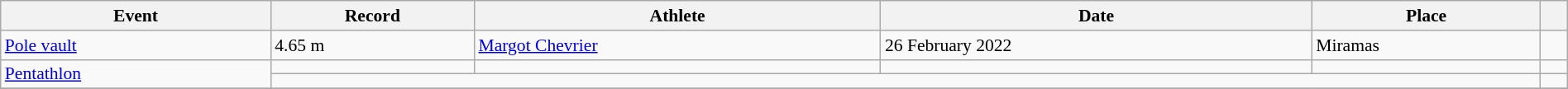<table class="wikitable sortable" style="font-size:90%; width: 100%;">
<tr>
<th>Event</th>
<th>Record</th>
<th>Athlete</th>
<th>Date</th>
<th>Place</th>
<th></th>
</tr>
<tr>
<td><a href='#'>Pole vault</a></td>
<td>4.65 m</td>
<td><a href='#'>Margot Chevrier</a></td>
<td>26 February 2022</td>
<td>Miramas</td>
<td></td>
</tr>
<tr>
<td rowspan=2><a href='#'>Pentathlon</a></td>
<td></td>
<td></td>
<td></td>
<td></td>
<td></td>
</tr>
<tr>
<td colspan=4></td>
<td></td>
</tr>
<tr>
</tr>
</table>
